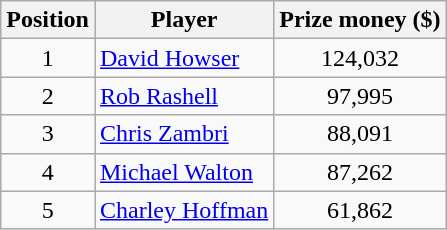<table class="wikitable">
<tr>
<th>Position</th>
<th>Player</th>
<th>Prize money ($)</th>
</tr>
<tr>
<td align=center>1</td>
<td> <a href='#'>David Howser</a></td>
<td align=center>124,032</td>
</tr>
<tr>
<td align=center>2</td>
<td> <a href='#'>Rob Rashell</a></td>
<td align=center>97,995</td>
</tr>
<tr>
<td align=center>3</td>
<td> <a href='#'>Chris Zambri</a></td>
<td align=center>88,091</td>
</tr>
<tr>
<td align=center>4</td>
<td> <a href='#'>Michael Walton</a></td>
<td align=center>87,262</td>
</tr>
<tr>
<td align=center>5</td>
<td> <a href='#'>Charley Hoffman</a></td>
<td align=center>61,862</td>
</tr>
</table>
